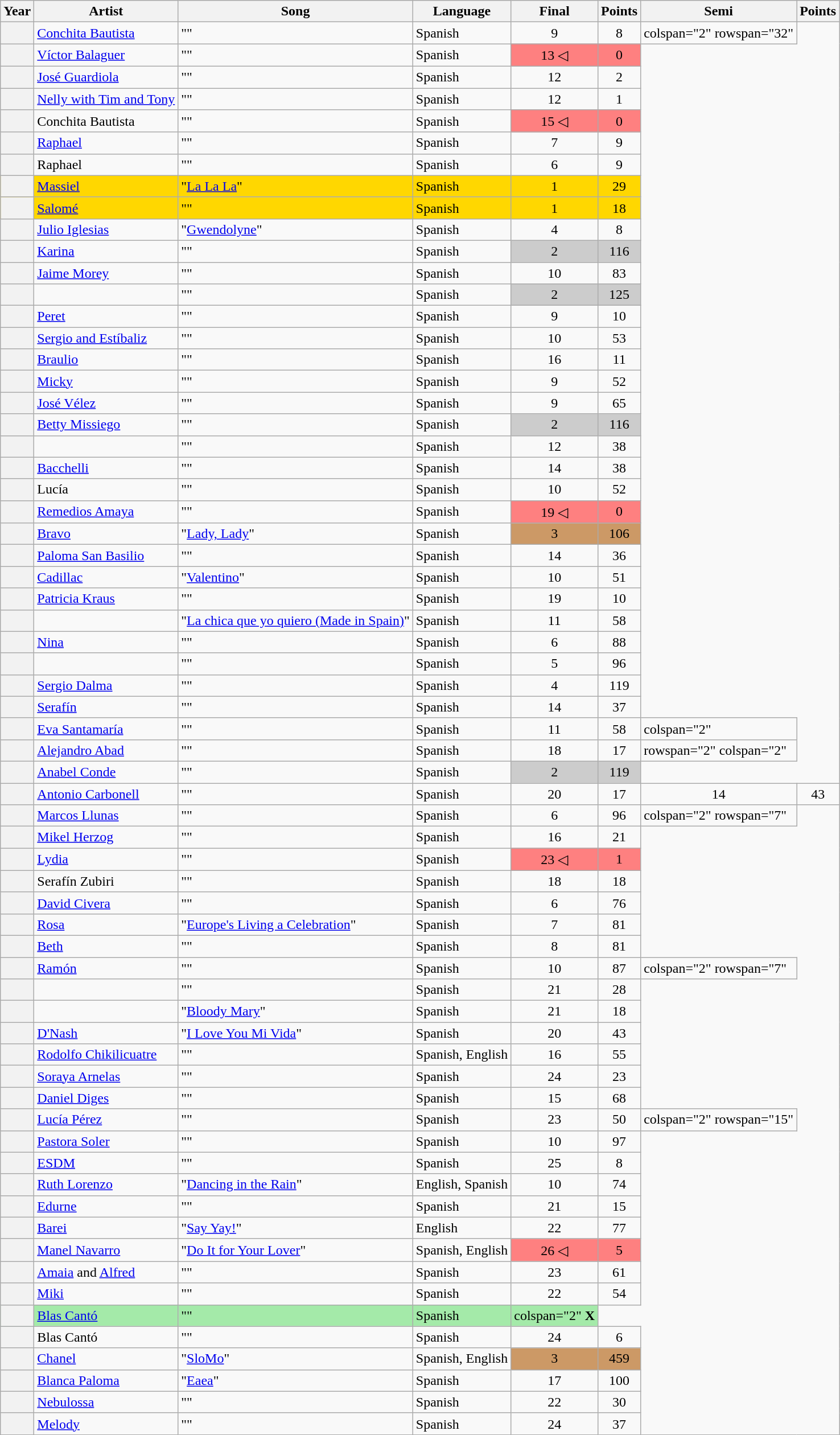<table class="wikitable sortable plainrowheaders">
<tr>
<th scope="col">Year</th>
<th scope="col">Artist</th>
<th scope="col">Song</th>
<th scope="col">Language</th>
<th scope="col" data-sort-type="number">Final</th>
<th scope="col" data-sort-type="number">Points</th>
<th scope="col" class="unsortable">Semi</th>
<th scope="col" class="unsortable">Points</th>
</tr>
<tr>
<th scope="row" style="text-align:center;"></th>
<td><a href='#'>Conchita Bautista</a></td>
<td>""</td>
<td>Spanish</td>
<td style="text-align:center;">9</td>
<td style="text-align:center;">8</td>
<td>colspan="2" rowspan="32" </td>
</tr>
<tr>
<th scope="row" style="text-align:center;"></th>
<td><a href='#'>Víctor Balaguer</a></td>
<td>""</td>
<td>Spanish</td>
<td style="text-align:center; background-color:#FE8080;">13 ◁</td>
<td style="text-align:center; background-color:#FE8080;">0</td>
</tr>
<tr>
<th scope="row" style="text-align:center;"></th>
<td><a href='#'>José Guardiola</a></td>
<td>""</td>
<td>Spanish</td>
<td style="text-align:center;">12</td>
<td style="text-align:center;">2</td>
</tr>
<tr>
<th scope="row" style="text-align:center;"></th>
<td><a href='#'>Nelly with Tim and Tony</a></td>
<td>""</td>
<td>Spanish</td>
<td style="text-align:center;">12</td>
<td style="text-align:center;">1</td>
</tr>
<tr>
<th scope="row" style="text-align:center;"></th>
<td>Conchita Bautista</td>
<td>""</td>
<td>Spanish</td>
<td style="text-align:center; background-color:#FE8080;">15 ◁</td>
<td style="text-align:center; background-color:#FE8080;">0</td>
</tr>
<tr>
<th scope="row" style="text-align:center;"></th>
<td><a href='#'>Raphael</a></td>
<td>""</td>
<td>Spanish</td>
<td style="text-align:center;">7</td>
<td style="text-align:center;">9</td>
</tr>
<tr>
<th scope="row" style="text-align:center;"></th>
<td>Raphael</td>
<td>""</td>
<td>Spanish</td>
<td style="text-align:center;">6</td>
<td style="text-align:center;">9</td>
</tr>
<tr style="background-color:#FFD700;">
<th scope="row" style="text-align:center;"></th>
<td><a href='#'>Massiel</a></td>
<td>"<a href='#'>La La La</a>"</td>
<td>Spanish</td>
<td style="text-align:center;">1</td>
<td style="text-align:center;">29</td>
</tr>
<tr style="background-color:#FFD700;">
<th scope="row" style="text-align:center;"></th>
<td><a href='#'>Salomé</a></td>
<td>""</td>
<td>Spanish</td>
<td style="text-align:center;">1</td>
<td style="text-align:center;">18</td>
</tr>
<tr>
<th scope="row" style="text-align:center;"></th>
<td><a href='#'>Julio Iglesias</a></td>
<td>"<a href='#'>Gwendolyne</a>"</td>
<td>Spanish</td>
<td style="text-align:center;">4</td>
<td style="text-align:center;">8</td>
</tr>
<tr>
<th scope="row" style="text-align:center;"></th>
<td><a href='#'>Karina</a></td>
<td>""</td>
<td>Spanish</td>
<td style="text-align:center; background-color:#CCC;">2</td>
<td style="text-align:center; background-color:#CCC;">116</td>
</tr>
<tr>
<th scope="row" style="text-align:center;"></th>
<td><a href='#'>Jaime Morey</a></td>
<td>""</td>
<td>Spanish</td>
<td style="text-align:center;">10</td>
<td style="text-align:center;">83</td>
</tr>
<tr>
<th scope="row" style="text-align:center;"></th>
<td></td>
<td>""</td>
<td>Spanish</td>
<td style="text-align:center; background-color:#CCC;">2</td>
<td style="text-align:center; background-color:#CCC;">125</td>
</tr>
<tr>
<th scope="row" style="text-align:center;"></th>
<td><a href='#'>Peret</a></td>
<td>""</td>
<td>Spanish</td>
<td style="text-align:center;">9</td>
<td style="text-align:center;">10</td>
</tr>
<tr>
<th scope="row" style="text-align:center;"></th>
<td><a href='#'>Sergio and Estíbaliz</a></td>
<td>""</td>
<td>Spanish</td>
<td style="text-align:center;">10</td>
<td style="text-align:center;">53</td>
</tr>
<tr>
<th scope="row" style="text-align:center;"></th>
<td><a href='#'>Braulio</a></td>
<td>""</td>
<td>Spanish</td>
<td style="text-align:center;">16</td>
<td style="text-align:center;">11</td>
</tr>
<tr>
<th scope="row" style="text-align:center;"></th>
<td><a href='#'>Micky</a></td>
<td>""</td>
<td>Spanish</td>
<td style="text-align:center;">9</td>
<td style="text-align:center;">52</td>
</tr>
<tr>
<th scope="row" style="text-align:center;"></th>
<td><a href='#'>José Vélez</a></td>
<td>""</td>
<td>Spanish</td>
<td style="text-align:center;">9</td>
<td style="text-align:center;">65</td>
</tr>
<tr>
<th scope="row" style="text-align:center;"></th>
<td><a href='#'>Betty Missiego</a></td>
<td>""</td>
<td>Spanish</td>
<td style="text-align:center; background-color:#CCC;">2</td>
<td style="text-align:center; background-color:#CCC;">116</td>
</tr>
<tr>
<th scope="row" style="text-align:center;"></th>
<td></td>
<td>""</td>
<td>Spanish</td>
<td style="text-align:center;">12</td>
<td style="text-align:center;">38</td>
</tr>
<tr>
<th scope="row" style="text-align:center;"></th>
<td><a href='#'>Bacchelli</a></td>
<td>""</td>
<td>Spanish</td>
<td style="text-align:center;">14</td>
<td style="text-align:center;">38</td>
</tr>
<tr>
<th scope="row" style="text-align:center;"></th>
<td>Lucía</td>
<td>""</td>
<td>Spanish</td>
<td style="text-align:center;">10</td>
<td style="text-align:center;">52</td>
</tr>
<tr>
<th scope="row" style="text-align:center;"></th>
<td><a href='#'>Remedios Amaya</a></td>
<td>""</td>
<td>Spanish</td>
<td style="text-align:center; background-color:#FE8080;">19 ◁</td>
<td style="text-align:center; background-color:#FE8080;">0</td>
</tr>
<tr>
<th scope="row" style="text-align:center;"></th>
<td><a href='#'>Bravo</a></td>
<td>"<a href='#'>Lady, Lady</a>"</td>
<td>Spanish</td>
<td style="text-align:center; background-color:#C96;">3</td>
<td style="text-align:center; background-color:#C96;">106</td>
</tr>
<tr>
<th scope="row" style="text-align:center;"></th>
<td><a href='#'>Paloma San Basilio</a></td>
<td>""</td>
<td>Spanish</td>
<td style="text-align:center;">14</td>
<td style="text-align:center;">36</td>
</tr>
<tr>
<th scope="row" style="text-align:center;"></th>
<td><a href='#'>Cadillac</a></td>
<td>"<a href='#'>Valentino</a>"</td>
<td>Spanish</td>
<td style="text-align:center;">10</td>
<td style="text-align:center;">51</td>
</tr>
<tr>
<th scope="row" style="text-align:center;"></th>
<td><a href='#'>Patricia Kraus</a></td>
<td>""</td>
<td>Spanish</td>
<td style="text-align:center;">19</td>
<td style="text-align:center;">10</td>
</tr>
<tr>
<th scope="row" style="text-align:center;"></th>
<td></td>
<td>"<a href='#'><span>La chica que yo quiero</span> (Made in Spain)</a>"</td>
<td>Spanish</td>
<td style="text-align:center;">11</td>
<td style="text-align:center;">58</td>
</tr>
<tr>
<th scope="row" style="text-align:center;"></th>
<td><a href='#'>Nina</a></td>
<td>""</td>
<td>Spanish</td>
<td style="text-align:center;">6</td>
<td style="text-align:center;">88</td>
</tr>
<tr>
<th scope="row" style="text-align:center;"></th>
<td></td>
<td>""</td>
<td>Spanish</td>
<td style="text-align:center;">5</td>
<td style="text-align:center;">96</td>
</tr>
<tr>
<th scope="row" style="text-align:center;"></th>
<td><a href='#'>Sergio Dalma</a></td>
<td>""</td>
<td>Spanish</td>
<td style="text-align:center;">4</td>
<td style="text-align:center;">119</td>
</tr>
<tr>
<th scope="row" style="text-align:center;"></th>
<td><a href='#'>Serafín</a></td>
<td>""</td>
<td>Spanish</td>
<td style="text-align:center;">14</td>
<td style="text-align:center;">37</td>
</tr>
<tr>
<th scope="row" style="text-align:center;"></th>
<td><a href='#'>Eva Santamaría</a></td>
<td>""</td>
<td>Spanish</td>
<td style="text-align:center;">11</td>
<td style="text-align:center;">58</td>
<td>colspan="2" </td>
</tr>
<tr>
<th scope="row" style="text-align:center;"></th>
<td><a href='#'>Alejandro Abad</a></td>
<td>""</td>
<td>Spanish</td>
<td style="text-align:center;">18</td>
<td style="text-align:center;">17</td>
<td>rowspan="2" colspan="2" </td>
</tr>
<tr>
<th scope="row" style="text-align:center;"></th>
<td><a href='#'>Anabel Conde</a></td>
<td>""</td>
<td>Spanish</td>
<td style="text-align:center; background-color:#CCC;">2</td>
<td style="text-align:center; background-color:#CCC;">119</td>
</tr>
<tr>
<th scope="row" style="text-align:center;"></th>
<td><a href='#'>Antonio Carbonell</a></td>
<td>""</td>
<td>Spanish</td>
<td style="text-align:center;">20</td>
<td style="text-align:center;">17</td>
<td style="text-align:center;">14</td>
<td style="text-align:center;">43</td>
</tr>
<tr>
<th scope="row" style="text-align:center;"></th>
<td><a href='#'>Marcos Llunas</a></td>
<td>""</td>
<td>Spanish</td>
<td style="text-align:center;">6</td>
<td style="text-align:center;">96</td>
<td>colspan="2" rowspan="7" </td>
</tr>
<tr>
<th scope="row" style="text-align:center;"></th>
<td><a href='#'>Mikel Herzog</a></td>
<td>""</td>
<td>Spanish</td>
<td style="text-align:center;">16</td>
<td style="text-align:center;">21</td>
</tr>
<tr>
<th scope="row" style="text-align:center;"></th>
<td><a href='#'>Lydia</a></td>
<td>""</td>
<td>Spanish</td>
<td style="text-align:center; background-color:#FE8080;">23 ◁</td>
<td style="text-align:center; background-color:#FE8080;">1</td>
</tr>
<tr>
<th scope="row" style="text-align:center;"></th>
<td>Serafín Zubiri</td>
<td>""</td>
<td>Spanish</td>
<td style="text-align:center;">18</td>
<td style="text-align:center;">18</td>
</tr>
<tr>
<th scope="row" style="text-align:center;"></th>
<td><a href='#'>David Civera</a></td>
<td>""</td>
<td>Spanish</td>
<td style="text-align:center;">6</td>
<td style="text-align:center;">76</td>
</tr>
<tr>
<th scope="row" style="text-align:center;"></th>
<td><a href='#'>Rosa</a></td>
<td>"<a href='#'>Europe's Living a Celebration</a>"</td>
<td>Spanish</td>
<td style="text-align:center;">7</td>
<td style="text-align:center;">81</td>
</tr>
<tr>
<th scope="row" style="text-align:center;"></th>
<td><a href='#'>Beth</a></td>
<td>""</td>
<td>Spanish</td>
<td style="text-align:center;">8</td>
<td style="text-align:center;">81</td>
</tr>
<tr>
<th scope="row" style="text-align:center;"></th>
<td><a href='#'>Ramón</a></td>
<td>""</td>
<td>Spanish</td>
<td style="text-align:center;">10</td>
<td style="text-align:center;">87</td>
<td>colspan="2" rowspan="7" </td>
</tr>
<tr>
<th scope="row" style="text-align:center;"></th>
<td></td>
<td>""</td>
<td>Spanish</td>
<td style="text-align:center;">21</td>
<td style="text-align:center;">28</td>
</tr>
<tr>
<th scope="row" style="text-align:center;"></th>
<td></td>
<td>"<a href='#'>Bloody Mary</a>"</td>
<td>Spanish</td>
<td style="text-align:center;">21</td>
<td style="text-align:center;">18</td>
</tr>
<tr>
<th scope="row" style="text-align:center;"></th>
<td><a href='#'>D'Nash</a></td>
<td>"<a href='#'>I Love You <span>Mi Vida</span></a>"</td>
<td>Spanish</td>
<td style="text-align:center;">20</td>
<td style="text-align:center;">43</td>
</tr>
<tr>
<th scope="row" style="text-align:center;"></th>
<td><a href='#'>Rodolfo Chikilicuatre</a></td>
<td>""</td>
<td>Spanish, English</td>
<td style="text-align:center;">16</td>
<td style="text-align:center;">55</td>
</tr>
<tr>
<th scope="row" style="text-align:center;"></th>
<td><a href='#'>Soraya Arnelas</a></td>
<td>""</td>
<td>Spanish</td>
<td style="text-align:center;">24</td>
<td style="text-align:center;">23</td>
</tr>
<tr>
<th scope="row" style="text-align:center;"></th>
<td><a href='#'>Daniel Diges</a></td>
<td>""</td>
<td>Spanish</td>
<td style="text-align:center;">15</td>
<td style="text-align:center;">68</td>
</tr>
<tr>
<th scope="row" style="text-align:center;"></th>
<td><a href='#'>Lucía Pérez</a></td>
<td>""</td>
<td>Spanish</td>
<td style="text-align:center;">23</td>
<td style="text-align:center;">50</td>
<td>colspan="2" rowspan="15" </td>
</tr>
<tr>
<th scope="row" style="text-align:center;"></th>
<td><a href='#'>Pastora Soler</a></td>
<td>""</td>
<td>Spanish</td>
<td style="text-align:center;">10</td>
<td style="text-align:center;">97</td>
</tr>
<tr>
<th scope="row" style="text-align:center;"></th>
<td><a href='#'>ESDM</a></td>
<td>""</td>
<td>Spanish</td>
<td style="text-align:center;">25</td>
<td style="text-align:center;">8</td>
</tr>
<tr>
<th scope="row" style="text-align:center;"></th>
<td><a href='#'>Ruth Lorenzo</a></td>
<td>"<a href='#'>Dancing in the Rain</a>"</td>
<td>English, Spanish</td>
<td style="text-align:center;">10</td>
<td style="text-align:center;">74</td>
</tr>
<tr>
<th scope="row" style="text-align:center;"></th>
<td><a href='#'>Edurne</a></td>
<td>""</td>
<td>Spanish</td>
<td style="text-align:center;">21</td>
<td style="text-align:center;">15</td>
</tr>
<tr>
<th scope="row" style="text-align:center;"></th>
<td><a href='#'>Barei</a></td>
<td>"<a href='#'>Say Yay!</a>"</td>
<td>English</td>
<td style="text-align:center;">22</td>
<td style="text-align:center;">77</td>
</tr>
<tr>
<th scope="row" style="text-align:center;"></th>
<td><a href='#'>Manel Navarro</a></td>
<td>"<a href='#'>Do It for Your Lover</a>"</td>
<td>Spanish, English</td>
<td style="text-align:center; background-color:#FE8080;">26 ◁</td>
<td style="text-align:center; background-color:#FE8080;">5</td>
</tr>
<tr>
<th scope="row" style="text-align:center;"></th>
<td><a href='#'>Amaia</a> and <a href='#'>Alfred</a></td>
<td>""</td>
<td>Spanish</td>
<td style="text-align:center;">23</td>
<td style="text-align:center;">61</td>
</tr>
<tr>
<th scope="row" style="text-align:center;"></th>
<td><a href='#'>Miki</a></td>
<td>""</td>
<td>Spanish</td>
<td style="text-align:center;">22</td>
<td style="text-align:center;">54</td>
</tr>
<tr style="background-color:#A4EAA9;">
<th scope="row" style="text-align:center;"></th>
<td><a href='#'>Blas Cantó</a></td>
<td>""</td>
<td>Spanish</td>
<td>colspan="2"  <strong>X</strong></td>
</tr>
<tr>
<th scope="row" style="text-align:center;"></th>
<td>Blas Cantó</td>
<td>""</td>
<td>Spanish</td>
<td style="text-align:center;">24</td>
<td style="text-align:center;">6</td>
</tr>
<tr>
<th scope="row" style="text-align:center;"></th>
<td><a href='#'>Chanel</a></td>
<td>"<a href='#'>SloMo</a>"</td>
<td>Spanish, English</td>
<td style="text-align:center; background-color:#C96;">3</td>
<td style="text-align:center; background-color:#C96;">459</td>
</tr>
<tr>
<th scope="row" style="text-align:center;"></th>
<td><a href='#'>Blanca Paloma</a></td>
<td>"<a href='#'>Eaea</a>"</td>
<td>Spanish</td>
<td style="text-align:center;">17</td>
<td style="text-align:center;">100</td>
</tr>
<tr>
<th scope="row" style="text-align:center;"></th>
<td><a href='#'>Nebulossa</a></td>
<td>""</td>
<td>Spanish</td>
<td style="text-align:center;">22</td>
<td style="text-align:center;">30</td>
</tr>
<tr>
<th scope="row" style="text-align:center;"></th>
<td><a href='#'>Melody</a></td>
<td>""</td>
<td>Spanish</td>
<td style="text-align:center;">24</td>
<td style="text-align:center;">37</td>
</tr>
</table>
